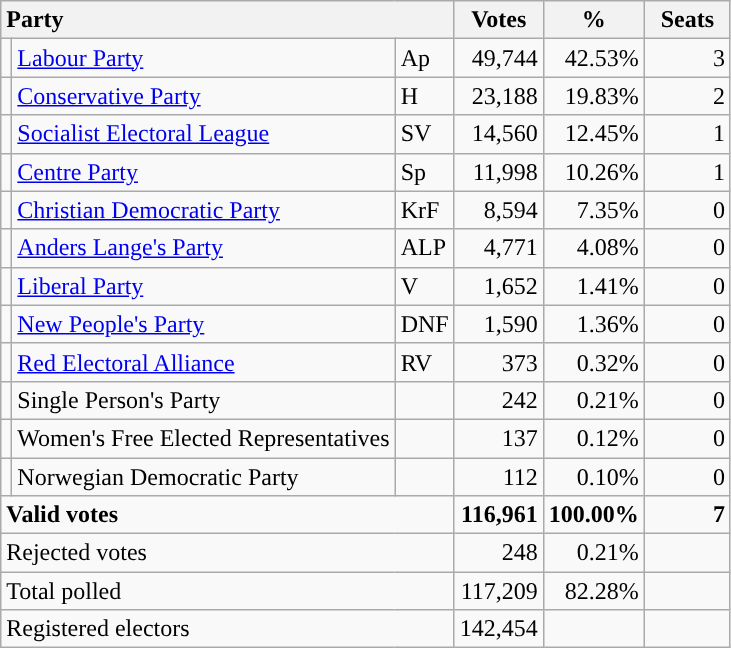<table class="wikitable" border="1" style="text-align:right;">
<tr>
<th style="text-align:left;" colspan=3>Party</th>
<th align=center width="50">Votes</th>
<th align=center width="50">%</th>
<th align=center width="50">Seats</th>
</tr>
<tr>
<td style="color:inherit;background:"></td>
<td align=left><a href='#'>Labour Party</a></td>
<td align=left>Ap</td>
<td>49,744</td>
<td>42.53%</td>
<td>3</td>
</tr>
<tr>
<td style="color:inherit;background:"></td>
<td align=left><a href='#'>Conservative Party</a></td>
<td align=left>H</td>
<td>23,188</td>
<td>19.83%</td>
<td>2</td>
</tr>
<tr>
<td style="color:inherit;background:"></td>
<td align=left><a href='#'>Socialist Electoral League</a></td>
<td align=left>SV</td>
<td>14,560</td>
<td>12.45%</td>
<td>1</td>
</tr>
<tr>
<td style="color:inherit;background:"></td>
<td align=left><a href='#'>Centre Party</a></td>
<td align=left>Sp</td>
<td>11,998</td>
<td>10.26%</td>
<td>1</td>
</tr>
<tr>
<td style="color:inherit;background:"></td>
<td align=left><a href='#'>Christian Democratic Party</a></td>
<td align=left>KrF</td>
<td>8,594</td>
<td>7.35%</td>
<td>0</td>
</tr>
<tr>
<td style="color:inherit;background:"></td>
<td align=left><a href='#'>Anders Lange's Party</a></td>
<td align=left>ALP</td>
<td>4,771</td>
<td>4.08%</td>
<td>0</td>
</tr>
<tr>
<td style="color:inherit;background:"></td>
<td align=left><a href='#'>Liberal Party</a></td>
<td align=left>V</td>
<td>1,652</td>
<td>1.41%</td>
<td>0</td>
</tr>
<tr>
<td style="color:inherit;background:"></td>
<td align=left><a href='#'>New People's Party</a></td>
<td align=left>DNF</td>
<td>1,590</td>
<td>1.36%</td>
<td>0</td>
</tr>
<tr>
<td style="color:inherit;background:"></td>
<td align=left><a href='#'>Red Electoral Alliance</a></td>
<td align=left>RV</td>
<td>373</td>
<td>0.32%</td>
<td>0</td>
</tr>
<tr>
<td></td>
<td align=left>Single Person's Party</td>
<td align=left></td>
<td>242</td>
<td>0.21%</td>
<td>0</td>
</tr>
<tr>
<td></td>
<td align=left>Women's Free Elected Representatives</td>
<td align=left></td>
<td>137</td>
<td>0.12%</td>
<td>0</td>
</tr>
<tr>
<td></td>
<td align=left>Norwegian Democratic Party</td>
<td align=left></td>
<td>112</td>
<td>0.10%</td>
<td>0</td>
</tr>
<tr style="font-weight:bold">
<td align=left colspan=3>Valid votes</td>
<td>116,961</td>
<td>100.00%</td>
<td>7</td>
</tr>
<tr>
<td align=left colspan=3>Rejected votes</td>
<td>248</td>
<td>0.21%</td>
<td></td>
</tr>
<tr>
<td align=left colspan=3>Total polled</td>
<td>117,209</td>
<td>82.28%</td>
<td></td>
</tr>
<tr>
<td align=left colspan=3>Registered electors</td>
<td>142,454</td>
<td></td>
<td></td>
</tr>
</table>
